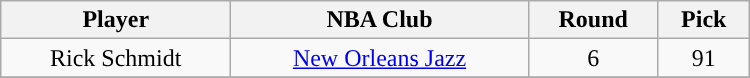<table class="wikitable" width="500">
<tr>
<th>Player</th>
<th>NBA Club</th>
<th>Round</th>
<th>Pick</th>
</tr>
<tr align="center" bgcolor="">
<td>Rick Schmidt</td>
<td><a href='#'>New Orleans Jazz</a></td>
<td>6</td>
<td>91</td>
</tr>
<tr align="center" bgcolor="">
</tr>
</table>
